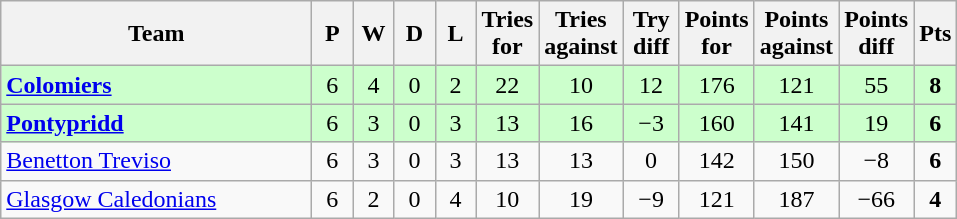<table class="wikitable" style="text-align: center;">
<tr>
<th width="200">Team</th>
<th width="20">P</th>
<th width="20">W</th>
<th width="20">D</th>
<th width="20">L</th>
<th width="20">Tries for</th>
<th width="20">Tries against</th>
<th width="30">Try diff</th>
<th width="20">Points for</th>
<th width="20">Points against</th>
<th width="25">Points diff</th>
<th width="20">Pts</th>
</tr>
<tr bgcolor="#ccffcc">
<td align="left">  <strong><a href='#'>Colomiers</a></strong></td>
<td>6</td>
<td>4</td>
<td>0</td>
<td>2</td>
<td>22</td>
<td>10</td>
<td>12</td>
<td>176</td>
<td>121</td>
<td>55</td>
<td><strong>8</strong></td>
</tr>
<tr bgcolor="#ccffcc">
<td align="left"> <strong><a href='#'>Pontypridd</a></strong></td>
<td>6</td>
<td>3</td>
<td>0</td>
<td>3</td>
<td>13</td>
<td>16</td>
<td>−3</td>
<td>160</td>
<td>141</td>
<td>19</td>
<td><strong>6</strong></td>
</tr>
<tr>
<td align="left"> <a href='#'>Benetton Treviso</a></td>
<td>6</td>
<td>3</td>
<td>0</td>
<td>3</td>
<td>13</td>
<td>13</td>
<td>0</td>
<td>142</td>
<td>150</td>
<td>−8</td>
<td><strong>6</strong></td>
</tr>
<tr>
<td align="left">  <a href='#'>Glasgow Caledonians</a></td>
<td>6</td>
<td>2</td>
<td>0</td>
<td>4</td>
<td>10</td>
<td>19</td>
<td>−9</td>
<td>121</td>
<td>187</td>
<td>−66</td>
<td><strong>4</strong></td>
</tr>
</table>
